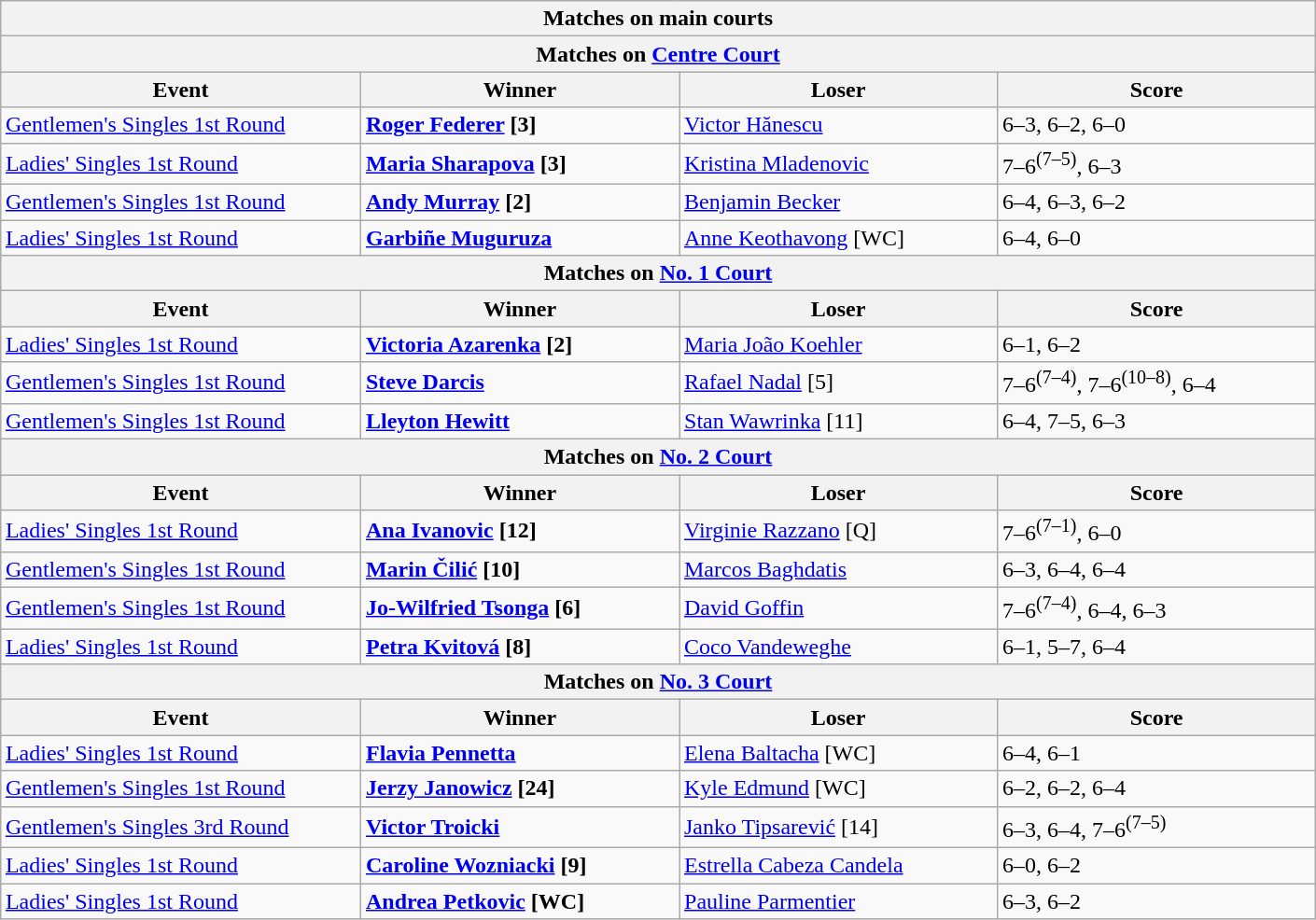<table class="wikitable collapsible uncollapsed" style="margin:auto;">
<tr>
<th colspan="4" style="white-space:nowrap;">Matches on main courts</th>
</tr>
<tr>
<th colspan="4">Matches on <a href='#'>Centre Court</a></th>
</tr>
<tr>
<th width=250>Event</th>
<th width=220>Winner</th>
<th width=220>Loser</th>
<th width=220>Score</th>
</tr>
<tr>
<td><a href='#'>Gentlemen's Singles 1st Round</a></td>
<td> <strong><a href='#'>Roger Federer</a> [3]</strong></td>
<td> <a href='#'>Victor Hănescu</a></td>
<td>6–3, 6–2, 6–0</td>
</tr>
<tr>
<td><a href='#'>Ladies' Singles 1st Round</a></td>
<td> <strong><a href='#'>Maria Sharapova</a> [3]</strong></td>
<td> <a href='#'>Kristina Mladenovic</a></td>
<td>7–6<sup>(7–5)</sup>, 6–3</td>
</tr>
<tr>
<td><a href='#'>Gentlemen's Singles 1st Round</a></td>
<td> <strong><a href='#'>Andy Murray</a> [2]</strong></td>
<td> <a href='#'>Benjamin Becker</a></td>
<td>6–4, 6–3, 6–2</td>
</tr>
<tr>
<td><a href='#'>Ladies' Singles 1st Round</a></td>
<td> <strong><a href='#'>Garbiñe Muguruza</a></strong></td>
<td> <a href='#'>Anne Keothavong</a> [WC]</td>
<td>6–4, 6–0</td>
</tr>
<tr>
<th colspan="4">Matches on <a href='#'>No. 1 Court</a></th>
</tr>
<tr>
<th width=250>Event</th>
<th width=220>Winner</th>
<th width=220>Loser</th>
<th width=220>Score</th>
</tr>
<tr>
<td><a href='#'>Ladies' Singles 1st Round</a></td>
<td> <strong><a href='#'>Victoria Azarenka</a> [2]</strong></td>
<td> <a href='#'>Maria João Koehler</a></td>
<td>6–1, 6–2</td>
</tr>
<tr>
<td><a href='#'>Gentlemen's Singles 1st Round</a></td>
<td> <strong><a href='#'>Steve Darcis</a></strong></td>
<td> <a href='#'>Rafael Nadal</a> [5]</td>
<td>7–6<sup>(7–4)</sup>, 7–6<sup>(10–8)</sup>, 6–4</td>
</tr>
<tr>
<td><a href='#'>Gentlemen's Singles 1st Round</a></td>
<td> <strong><a href='#'>Lleyton Hewitt</a></strong></td>
<td> <a href='#'>Stan Wawrinka</a> [11]</td>
<td>6–4, 7–5, 6–3</td>
</tr>
<tr>
<th colspan="4">Matches on <a href='#'>No. 2 Court</a></th>
</tr>
<tr>
<th width=250>Event</th>
<th width=220>Winner</th>
<th width=220>Loser</th>
<th width=220>Score</th>
</tr>
<tr>
<td><a href='#'>Ladies' Singles 1st Round</a></td>
<td> <strong><a href='#'>Ana Ivanovic</a> [12]</strong></td>
<td> <a href='#'>Virginie Razzano</a> [Q]</td>
<td>7–6<sup>(7–1)</sup>, 6–0</td>
</tr>
<tr>
<td><a href='#'>Gentlemen's Singles 1st Round</a></td>
<td> <strong><a href='#'>Marin Čilić</a> [10]</strong></td>
<td> <a href='#'>Marcos Baghdatis</a></td>
<td>6–3, 6–4, 6–4</td>
</tr>
<tr>
<td><a href='#'>Gentlemen's Singles 1st Round</a></td>
<td> <strong><a href='#'>Jo-Wilfried Tsonga</a> [6]</strong></td>
<td> <a href='#'>David Goffin</a></td>
<td>7–6<sup>(7–4)</sup>, 6–4, 6–3</td>
</tr>
<tr>
<td><a href='#'>Ladies' Singles 1st Round</a></td>
<td> <strong><a href='#'>Petra Kvitová</a> [8]</strong></td>
<td> <a href='#'>Coco Vandeweghe</a></td>
<td>6–1, 5–7, 6–4</td>
</tr>
<tr>
<th colspan="4">Matches on <a href='#'>No. 3 Court</a></th>
</tr>
<tr>
<th width=250>Event</th>
<th width=220>Winner</th>
<th width=220>Loser</th>
<th width=220>Score</th>
</tr>
<tr>
<td><a href='#'>Ladies' Singles 1st Round</a></td>
<td> <strong><a href='#'>Flavia Pennetta</a></strong></td>
<td> <a href='#'>Elena Baltacha</a> [WC]</td>
<td>6–4, 6–1</td>
</tr>
<tr>
<td><a href='#'>Gentlemen's Singles 1st Round</a></td>
<td> <strong><a href='#'>Jerzy Janowicz</a> [24]</strong></td>
<td> <a href='#'>Kyle Edmund</a> [WC]</td>
<td>6–2, 6–2, 6–4</td>
</tr>
<tr>
<td><a href='#'>Gentlemen's Singles 3rd Round</a></td>
<td> <strong><a href='#'>Victor Troicki</a></strong></td>
<td> <a href='#'>Janko Tipsarević</a> [14]</td>
<td>6–3, 6–4, 7–6<sup>(7–5)</sup></td>
</tr>
<tr>
<td><a href='#'>Ladies' Singles 1st Round</a></td>
<td> <strong><a href='#'>Caroline Wozniacki</a> [9]</strong></td>
<td> <a href='#'>Estrella Cabeza Candela</a></td>
<td>6–0, 6–2</td>
</tr>
<tr>
<td><a href='#'>Ladies' Singles 1st Round</a></td>
<td> <strong><a href='#'>Andrea Petkovic</a> [WC]</strong></td>
<td> <a href='#'>Pauline Parmentier</a></td>
<td>6–3, 6–2</td>
</tr>
</table>
